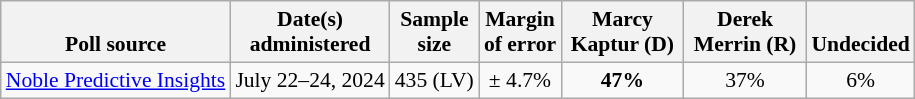<table class="wikitable" style="font-size:90%;text-align:center;">
<tr valign=bottom>
<th>Poll source</th>
<th>Date(s)<br>administered</th>
<th>Sample<br>size</th>
<th>Margin<br>of error</th>
<th style="width:75px;">Marcy<br>Kaptur (D)</th>
<th style="width:75px;">Derek<br>Merrin (R)</th>
<th>Undecided</th>
</tr>
<tr>
<td><a href='#'>Noble Predictive Insights</a></td>
<td>July 22–24, 2024</td>
<td>435 (LV)</td>
<td>± 4.7%</td>
<td><strong>47%</strong></td>
<td>37%</td>
<td>6%</td>
</tr>
</table>
